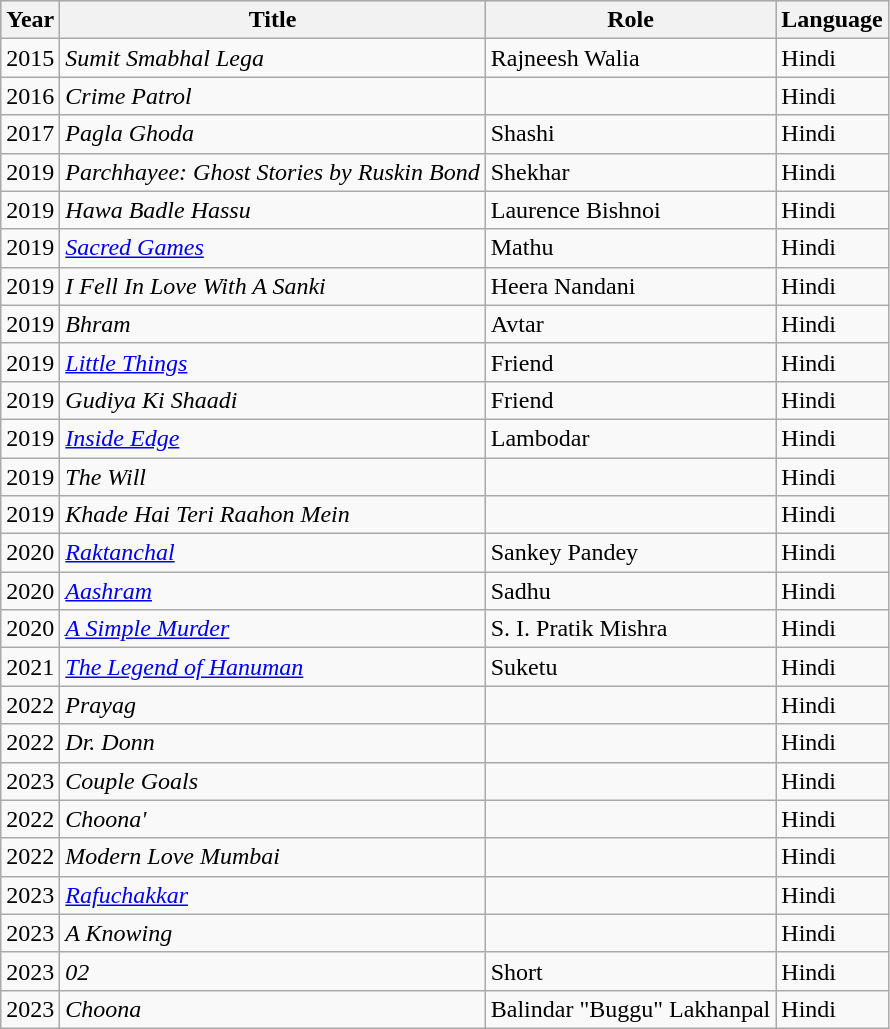<table class="wikitable">
<tr style="background:#ccc; text-align:center;">
<th>Year</th>
<th>Title</th>
<th>Role</th>
<th>Language</th>
</tr>
<tr>
<td>2015</td>
<td><em>Sumit Smabhal Lega</em></td>
<td>Rajneesh Walia</td>
<td>Hindi</td>
</tr>
<tr>
<td>2016</td>
<td><em>Crime Patrol</em></td>
<td></td>
<td>Hindi</td>
</tr>
<tr>
<td>2017</td>
<td><em>Pagla Ghoda</em></td>
<td>Shashi</td>
<td>Hindi</td>
</tr>
<tr>
<td>2019</td>
<td><em>Parchhayee: Ghost Stories by Ruskin Bond</em></td>
<td>Shekhar</td>
<td>Hindi</td>
</tr>
<tr>
<td>2019</td>
<td><em>Hawa Badle Hassu</em></td>
<td>Laurence Bishnoi</td>
<td>Hindi</td>
</tr>
<tr>
<td>2019</td>
<td><em><a href='#'>Sacred Games</a></em></td>
<td>Mathu</td>
<td>Hindi</td>
</tr>
<tr>
<td>2019</td>
<td><em>I Fell In Love With A Sanki</em></td>
<td>Heera Nandani</td>
<td>Hindi</td>
</tr>
<tr>
<td>2019</td>
<td><em>Bhram</em></td>
<td>Avtar</td>
<td>Hindi</td>
</tr>
<tr>
<td>2019</td>
<td><em><a href='#'>Little Things</a></em></td>
<td>Friend</td>
<td>Hindi</td>
</tr>
<tr>
<td>2019</td>
<td><em>Gudiya Ki Shaadi</em></td>
<td>Friend</td>
<td>Hindi</td>
</tr>
<tr>
<td>2019</td>
<td><em><a href='#'>Inside Edge</a></em></td>
<td>Lambodar</td>
<td>Hindi</td>
</tr>
<tr>
<td>2019</td>
<td><em>The Will</em></td>
<td></td>
<td>Hindi</td>
</tr>
<tr>
<td>2019</td>
<td><em>Khade Hai Teri Raahon Mein</em></td>
<td></td>
<td>Hindi</td>
</tr>
<tr>
<td>2020</td>
<td><em><a href='#'>Raktanchal</a></em></td>
<td>Sankey Pandey</td>
<td>Hindi</td>
</tr>
<tr>
<td>2020</td>
<td><em><a href='#'>Aashram</a></em></td>
<td>Sadhu</td>
<td>Hindi</td>
</tr>
<tr>
<td>2020</td>
<td><em><a href='#'>A Simple Murder</a></em></td>
<td>S. I. Pratik Mishra</td>
<td>Hindi</td>
</tr>
<tr>
<td>2021</td>
<td><em><a href='#'>The Legend of Hanuman</a></em></td>
<td>Suketu</td>
<td>Hindi</td>
</tr>
<tr>
<td>2022</td>
<td><em>Prayag</em></td>
<td></td>
<td>Hindi</td>
</tr>
<tr>
<td>2022</td>
<td><em>Dr. Donn</em></td>
<td></td>
<td>Hindi</td>
</tr>
<tr>
<td>2023</td>
<td><em>Couple Goals</em></td>
<td></td>
<td>Hindi</td>
</tr>
<tr>
<td>2022</td>
<td><em>Choona' </em></td>
<td></td>
<td>Hindi</td>
</tr>
<tr>
<td>2022</td>
<td><em>Modern Love Mumbai</em></td>
<td></td>
<td>Hindi</td>
</tr>
<tr>
<td>2023</td>
<td><em><a href='#'>Rafuchakkar</a></em></td>
<td></td>
<td>Hindi</td>
</tr>
<tr>
<td>2023</td>
<td><em>A Knowing</em></td>
<td></td>
<td>Hindi</td>
</tr>
<tr>
<td>2023</td>
<td><em>02</em></td>
<td>Short</td>
<td>Hindi</td>
</tr>
<tr>
<td>2023</td>
<td><em>Choona</em></td>
<td>Balindar "Buggu" Lakhanpal</td>
<td>Hindi</td>
</tr>
</table>
